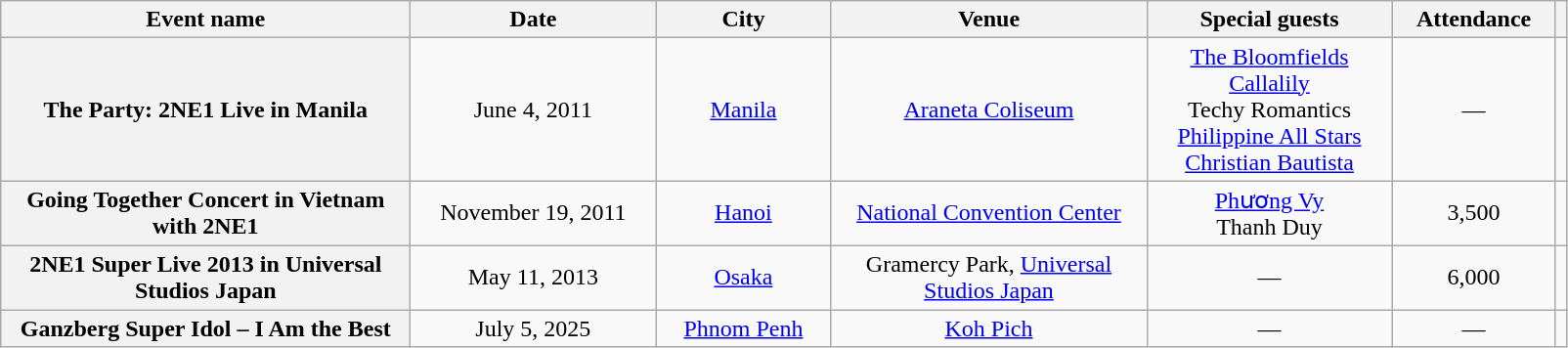<table class="wikitable plainrowheaders" style="text-align:center;">
<tr>
<th scope="col" style="width:17em;">Event name</th>
<th scope="col" style="width:10em;">Date</th>
<th scope="col" style="width:7em;">City</th>
<th scope="col" style="width:13em;">Venue</th>
<th scope="col" style="width:10em;">Special guests</th>
<th scope="col" style="width:6.5em;">Attendance</th>
<th></th>
</tr>
<tr>
<th scope="row">The Party: 2NE1 Live in Manila</th>
<td>June 4, 2011</td>
<td><a href='#'>Manila</a></td>
<td><a href='#'>Araneta Coliseum</a></td>
<td><a href='#'>The Bloomfields</a><br><a href='#'>Callalily</a><br>Techy Romantics<br><a href='#'>Philippine All Stars</a><br><a href='#'>Christian Bautista</a></td>
<td>—</td>
<td></td>
</tr>
<tr>
<th scope="row">Going Together Concert in Vietnam with 2NE1</th>
<td>November 19, 2011</td>
<td><a href='#'>Hanoi</a></td>
<td><a href='#'>National Convention Center</a></td>
<td><a href='#'>Phương Vy</a><br>Thanh Duy</td>
<td>3,500</td>
<td></td>
</tr>
<tr>
<th scope="row">2NE1 Super Live 2013 in Universal Studios Japan</th>
<td>May 11, 2013</td>
<td><a href='#'>Osaka</a></td>
<td>Gramercy Park, <a href='#'>Universal Studios Japan</a></td>
<td>—</td>
<td>6,000</td>
<td></td>
</tr>
<tr>
<th scope="row">Ganzberg Super Idol – I Am the Best</th>
<td>July 5, 2025</td>
<td><a href='#'>Phnom Penh</a></td>
<td><a href='#'>Koh Pich</a></td>
<td>—</td>
<td>—</td>
<td></td>
</tr>
</table>
